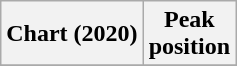<table class="wikitable plainrowheaders" style="text-align:center">
<tr>
<th scope="col">Chart (2020)</th>
<th scope="col">Peak<br>position</th>
</tr>
<tr>
</tr>
</table>
